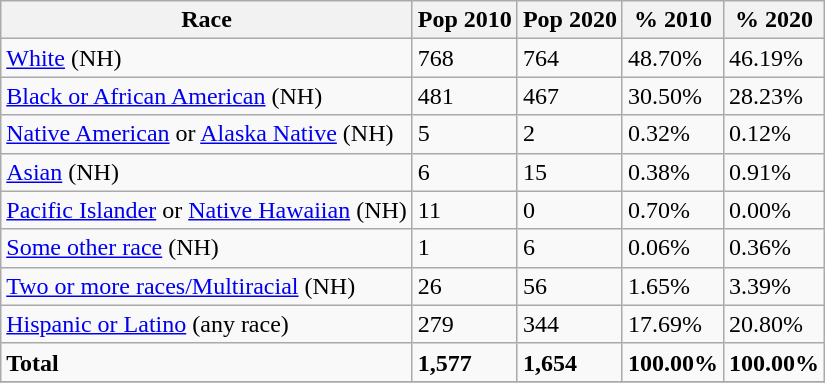<table class="wikitable">
<tr>
<th>Race</th>
<th>Pop 2010</th>
<th>Pop 2020</th>
<th>% 2010</th>
<th>% 2020</th>
</tr>
<tr>
<td><a href='#'>White</a> (NH)</td>
<td>768</td>
<td>764</td>
<td>48.70%</td>
<td>46.19%</td>
</tr>
<tr>
<td><a href='#'>Black or African American</a> (NH)</td>
<td>481</td>
<td>467</td>
<td>30.50%</td>
<td>28.23%</td>
</tr>
<tr>
<td><a href='#'>Native American</a> or <a href='#'>Alaska Native</a> (NH)</td>
<td>5</td>
<td>2</td>
<td>0.32%</td>
<td>0.12%</td>
</tr>
<tr>
<td><a href='#'>Asian</a> (NH)</td>
<td>6</td>
<td>15</td>
<td>0.38%</td>
<td>0.91%</td>
</tr>
<tr>
<td><a href='#'>Pacific Islander</a> or <a href='#'>Native Hawaiian</a> (NH)</td>
<td>11</td>
<td>0</td>
<td>0.70%</td>
<td>0.00%</td>
</tr>
<tr>
<td><a href='#'>Some other race</a> (NH)</td>
<td>1</td>
<td>6</td>
<td>0.06%</td>
<td>0.36%</td>
</tr>
<tr>
<td><a href='#'>Two or more races/Multiracial</a> (NH)</td>
<td>26</td>
<td>56</td>
<td>1.65%</td>
<td>3.39%</td>
</tr>
<tr>
<td><a href='#'>Hispanic or Latino</a> (any race)</td>
<td>279</td>
<td>344</td>
<td>17.69%</td>
<td>20.80%</td>
</tr>
<tr>
<td><strong>Total</strong></td>
<td><strong>1,577</strong></td>
<td><strong>1,654</strong></td>
<td><strong>100.00%</strong></td>
<td><strong>100.00%</strong></td>
</tr>
<tr>
</tr>
</table>
